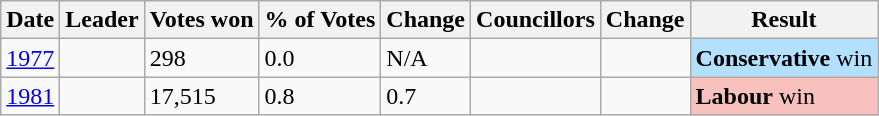<table class="wikitable sortable" style="text-align: left">
<tr>
<th>Date</th>
<th>Leader</th>
<th>Votes won</th>
<th>% of Votes</th>
<th>Change</th>
<th>Councillors</th>
<th>Change</th>
<th>Result</th>
</tr>
<tr>
<td><a href='#'>1977</a></td>
<td></td>
<td>298</td>
<td>0.0</td>
<td>N/A</td>
<td></td>
<td></td>
<td bgcolor="#B3E0FF"><strong>Conservative</strong> win</td>
</tr>
<tr>
<td><a href='#'>1981</a></td>
<td></td>
<td>17,515</td>
<td>0.8</td>
<td>0.7</td>
<td></td>
<td></td>
<td bgcolor="#F8C1BE"><strong>Labour</strong> win</td>
</tr>
</table>
